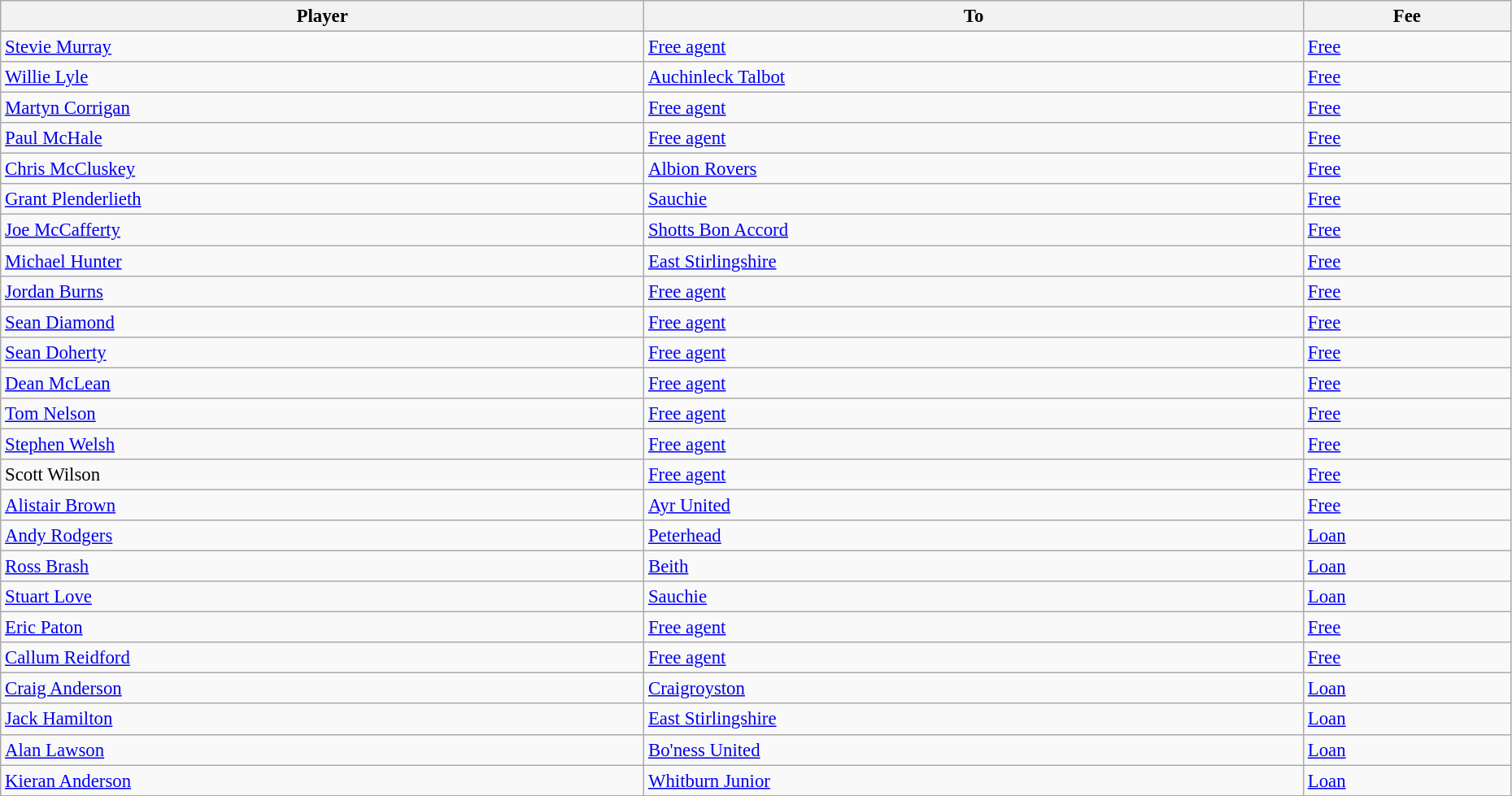<table class="wikitable" style="text-align:center; font-size:95%;width:98%; text-align:left">
<tr>
<th>Player</th>
<th>To</th>
<th>Fee</th>
</tr>
<tr>
<td> <a href='#'>Stevie Murray</a></td>
<td><a href='#'>Free agent</a></td>
<td><a href='#'>Free</a></td>
</tr>
<tr>
<td> <a href='#'>Willie Lyle</a></td>
<td> <a href='#'>Auchinleck Talbot</a></td>
<td><a href='#'>Free</a></td>
</tr>
<tr>
<td> <a href='#'>Martyn Corrigan</a></td>
<td><a href='#'>Free agent</a></td>
<td><a href='#'>Free</a></td>
</tr>
<tr>
<td> <a href='#'>Paul McHale</a></td>
<td><a href='#'>Free agent</a></td>
<td><a href='#'>Free</a></td>
</tr>
<tr>
<td> <a href='#'>Chris McCluskey</a></td>
<td> <a href='#'>Albion Rovers</a></td>
<td><a href='#'>Free</a></td>
</tr>
<tr>
<td> <a href='#'>Grant Plenderlieth</a></td>
<td> <a href='#'>Sauchie</a></td>
<td><a href='#'>Free</a></td>
</tr>
<tr>
<td> <a href='#'>Joe McCafferty</a></td>
<td> <a href='#'>Shotts Bon Accord</a></td>
<td><a href='#'>Free</a></td>
</tr>
<tr>
<td> <a href='#'>Michael Hunter</a></td>
<td> <a href='#'>East Stirlingshire</a></td>
<td><a href='#'>Free</a></td>
</tr>
<tr>
<td> <a href='#'>Jordan Burns</a></td>
<td><a href='#'>Free agent</a></td>
<td><a href='#'>Free</a></td>
</tr>
<tr>
<td> <a href='#'>Sean Diamond</a></td>
<td><a href='#'>Free agent</a></td>
<td><a href='#'>Free</a></td>
</tr>
<tr>
<td> <a href='#'>Sean Doherty</a></td>
<td><a href='#'>Free agent</a></td>
<td><a href='#'>Free</a></td>
</tr>
<tr>
<td> <a href='#'>Dean McLean</a></td>
<td><a href='#'>Free agent</a></td>
<td><a href='#'>Free</a></td>
</tr>
<tr>
<td> <a href='#'>Tom Nelson</a></td>
<td><a href='#'>Free agent</a></td>
<td><a href='#'>Free</a></td>
</tr>
<tr>
<td> <a href='#'>Stephen Welsh</a></td>
<td><a href='#'>Free agent</a></td>
<td><a href='#'>Free</a></td>
</tr>
<tr>
<td> Scott Wilson</td>
<td><a href='#'>Free agent</a></td>
<td><a href='#'>Free</a></td>
</tr>
<tr>
<td> <a href='#'>Alistair Brown</a></td>
<td> <a href='#'>Ayr United</a></td>
<td><a href='#'>Free</a></td>
</tr>
<tr>
<td> <a href='#'>Andy Rodgers</a></td>
<td> <a href='#'>Peterhead</a></td>
<td><a href='#'>Loan</a></td>
</tr>
<tr>
<td> <a href='#'>Ross Brash</a></td>
<td> <a href='#'>Beith</a></td>
<td><a href='#'>Loan</a></td>
</tr>
<tr>
<td> <a href='#'>Stuart Love</a></td>
<td> <a href='#'>Sauchie</a></td>
<td><a href='#'>Loan</a></td>
</tr>
<tr>
<td> <a href='#'>Eric Paton</a></td>
<td><a href='#'>Free agent</a></td>
<td><a href='#'>Free</a></td>
</tr>
<tr>
<td> <a href='#'>Callum Reidford</a></td>
<td><a href='#'>Free agent</a></td>
<td><a href='#'>Free</a></td>
</tr>
<tr>
<td> <a href='#'>Craig Anderson</a></td>
<td> <a href='#'>Craigroyston</a></td>
<td><a href='#'>Loan</a></td>
</tr>
<tr>
<td> <a href='#'>Jack Hamilton</a></td>
<td> <a href='#'>East Stirlingshire</a></td>
<td><a href='#'>Loan</a></td>
</tr>
<tr>
<td> <a href='#'>Alan Lawson</a></td>
<td> <a href='#'>Bo'ness United</a></td>
<td><a href='#'>Loan</a></td>
</tr>
<tr>
<td> <a href='#'>Kieran Anderson</a></td>
<td> <a href='#'>Whitburn Junior</a></td>
<td><a href='#'>Loan</a></td>
</tr>
</table>
